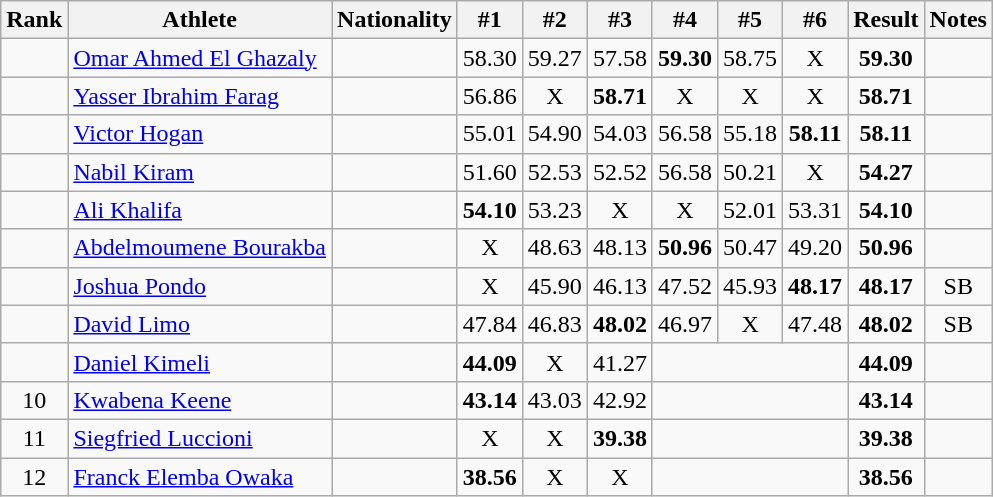<table class="wikitable sortable" style="text-align:center">
<tr>
<th>Rank</th>
<th>Athlete</th>
<th>Nationality</th>
<th>#1</th>
<th>#2</th>
<th>#3</th>
<th>#4</th>
<th>#5</th>
<th>#6</th>
<th>Result</th>
<th>Notes</th>
</tr>
<tr>
<td></td>
<td align=left><a href='#'>Omar Ahmed El Ghazaly</a></td>
<td align=left></td>
<td>58.30</td>
<td>59.27</td>
<td>57.58</td>
<td><strong>59.30</strong></td>
<td>58.75</td>
<td>X</td>
<td><strong>59.30</strong></td>
<td></td>
</tr>
<tr>
<td></td>
<td align=left><a href='#'>Yasser Ibrahim Farag</a></td>
<td align=left></td>
<td>56.86</td>
<td>X</td>
<td><strong>58.71</strong></td>
<td>X</td>
<td>X</td>
<td>X</td>
<td><strong>58.71</strong></td>
<td></td>
</tr>
<tr>
<td></td>
<td align=left><a href='#'>Victor Hogan</a></td>
<td align=left></td>
<td>55.01</td>
<td>54.90</td>
<td>54.03</td>
<td>56.58</td>
<td>55.18</td>
<td><strong>58.11</strong></td>
<td><strong>58.11</strong></td>
<td></td>
</tr>
<tr>
<td></td>
<td align=left><a href='#'>Nabil Kiram</a></td>
<td align=left></td>
<td>51.60</td>
<td>52.53</td>
<td>52.52</td>
<td>56.58</td>
<td>50.21</td>
<td>X</td>
<td><strong>54.27</strong></td>
<td></td>
</tr>
<tr>
<td></td>
<td align=left><a href='#'>Ali Khalifa</a></td>
<td align=left></td>
<td><strong>54.10</strong></td>
<td>53.23</td>
<td>X</td>
<td>X</td>
<td>52.01</td>
<td>53.31</td>
<td><strong>54.10</strong></td>
<td></td>
</tr>
<tr>
<td></td>
<td align=left><a href='#'>Abdelmoumene Bourakba</a></td>
<td align=left></td>
<td>X</td>
<td>48.63</td>
<td>48.13</td>
<td><strong>50.96</strong></td>
<td>50.47</td>
<td>49.20</td>
<td><strong>50.96</strong></td>
<td></td>
</tr>
<tr>
<td></td>
<td align=left><a href='#'>Joshua Pondo</a></td>
<td align=left></td>
<td>X</td>
<td>45.90</td>
<td>46.13</td>
<td>47.52</td>
<td>45.93</td>
<td><strong>48.17</strong></td>
<td><strong>48.17</strong></td>
<td>SB</td>
</tr>
<tr>
<td></td>
<td align=left><a href='#'>David Limo</a></td>
<td align=left></td>
<td>47.84</td>
<td>46.83</td>
<td><strong>48.02</strong></td>
<td>46.97</td>
<td>X</td>
<td>47.48</td>
<td><strong>48.02</strong></td>
<td>SB</td>
</tr>
<tr>
<td></td>
<td align=left><a href='#'>Daniel Kimeli</a></td>
<td align=left></td>
<td><strong>44.09</strong></td>
<td>X</td>
<td>41.27</td>
<td colspan=3></td>
<td><strong>44.09</strong></td>
<td></td>
</tr>
<tr>
<td>10</td>
<td align=left><a href='#'>Kwabena Keene</a></td>
<td align=left></td>
<td><strong>43.14</strong></td>
<td>43.03</td>
<td>42.92</td>
<td colspan=3></td>
<td><strong>43.14</strong></td>
<td></td>
</tr>
<tr>
<td>11</td>
<td align=left><a href='#'>Siegfried Luccioni</a></td>
<td align=left></td>
<td>X</td>
<td>X</td>
<td><strong>39.38</strong></td>
<td colspan=3></td>
<td><strong>39.38</strong></td>
<td></td>
</tr>
<tr>
<td>12</td>
<td align=left><a href='#'>Franck Elemba Owaka</a></td>
<td align=left></td>
<td><strong>38.56</strong></td>
<td>X</td>
<td>X</td>
<td colspan=3></td>
<td><strong>38.56</strong></td>
<td></td>
</tr>
</table>
